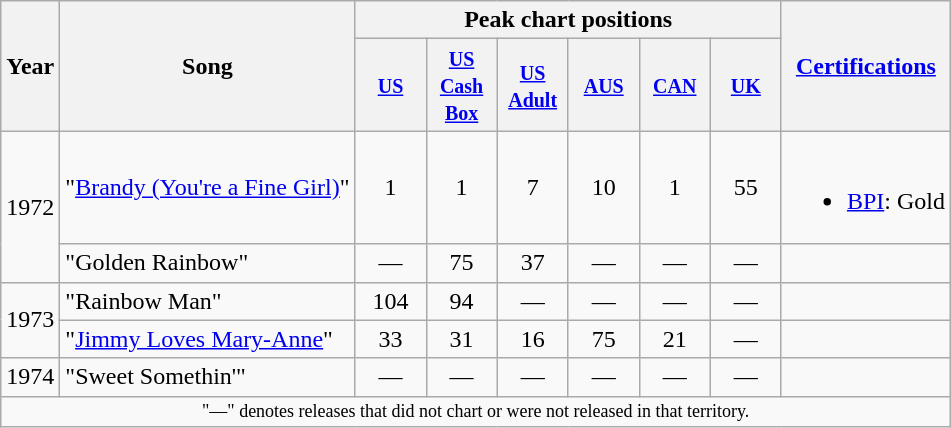<table class="wikitable">
<tr>
<th scope="col" rowspan="2">Year</th>
<th scope="col" rowspan="2">Song</th>
<th scope="col" colspan="6">Peak chart positions</th>
<th scope="col" rowspan="2"><a href='#'>Certifications</a></th>
</tr>
<tr>
<th style="width:40px;"><small><a href='#'>US</a></small><br></th>
<th style="width:40px;"><small><a href='#'>US Cash Box</a></small><br></th>
<th style="width:40px;"><small><a href='#'>US Adult</a></small><br></th>
<th style="width:40px;"><small><a href='#'>AUS</a></small><br></th>
<th style="width:40px;"><small><a href='#'>CAN</a></small><br></th>
<th style="width:40px;"><small><a href='#'>UK</a></small><br></th>
</tr>
<tr>
<td rowspan="2">1972</td>
<td>"<a href='#'>Brandy (You're a Fine Girl)</a>"</td>
<td style="text-align:center;">1</td>
<td style="text-align:center;">1</td>
<td style="text-align:center;">7</td>
<td style="text-align:center;">10</td>
<td style="text-align:center;">1</td>
<td style="text-align:center;">55</td>
<td><br><ul><li><a href='#'>BPI</a>: Gold</li></ul></td>
</tr>
<tr>
<td>"Golden Rainbow"</td>
<td style="text-align:center;">—</td>
<td style="text-align:center;">75</td>
<td style="text-align:center;">37</td>
<td style="text-align:center;">—</td>
<td style="text-align:center;">—</td>
<td style="text-align:center;">—</td>
<td></td>
</tr>
<tr>
<td rowspan="2">1973</td>
<td>"Rainbow Man"</td>
<td style="text-align:center;">104</td>
<td style="text-align:center;">94</td>
<td style="text-align:center;">—</td>
<td style="text-align:center;">—</td>
<td style="text-align:center;">—</td>
<td style="text-align:center;">—</td>
<td></td>
</tr>
<tr>
<td>"<a href='#'>Jimmy Loves Mary-Anne</a>"</td>
<td style="text-align:center;">33</td>
<td style="text-align:center;">31</td>
<td style="text-align:center;">16</td>
<td style="text-align:center;">75</td>
<td style="text-align:center;">21</td>
<td style="text-align:center;">—</td>
<td></td>
</tr>
<tr>
<td>1974</td>
<td>"Sweet Somethin'"</td>
<td style="text-align:center;">—</td>
<td style="text-align:center;">—</td>
<td style="text-align:center;">—</td>
<td style="text-align:center;">—</td>
<td style="text-align:center;">—</td>
<td style="text-align:center;">—</td>
<td></td>
</tr>
<tr>
<td colspan="9" style="text-align:center; font-size:9pt;">"—" denotes releases that did not chart or were not released in that territory.</td>
</tr>
</table>
